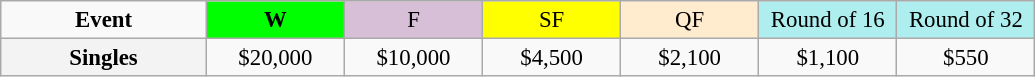<table class=wikitable style=font-size:95%;text-align:center>
<tr>
<td style="width:130px"><strong>Event</strong></td>
<td style="width:85px; background:lime"><strong>W</strong></td>
<td style="width:85px; background:thistle">F</td>
<td style="width:85px; background:#ffff00">SF</td>
<td style="width:85px; background:#ffebcd">QF</td>
<td style="width:85px; background:#afeeee">Round of 16</td>
<td style="width:85px; background:#afeeee">Round of 32</td>
</tr>
<tr>
<th style=background:#f3f3f3>Singles </th>
<td>$20,000</td>
<td>$10,000</td>
<td>$4,500</td>
<td>$2,100</td>
<td>$1,100</td>
<td>$550</td>
</tr>
</table>
